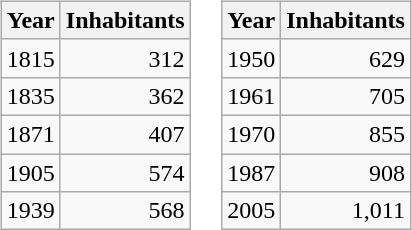<table border="0">
<tr>
<td valign="top"><br><table class="wikitable">
<tr>
<th>Year</th>
<th>Inhabitants</th>
</tr>
<tr>
<td>1815</td>
<td align="right">312</td>
</tr>
<tr>
<td>1835</td>
<td align="right">362</td>
</tr>
<tr>
<td>1871</td>
<td align="right">407</td>
</tr>
<tr>
<td>1905</td>
<td align="right">574</td>
</tr>
<tr>
<td>1939</td>
<td align="right">568</td>
</tr>
</table>
</td>
<td valign="top"><br><table class="wikitable">
<tr>
<th>Year</th>
<th>Inhabitants</th>
</tr>
<tr>
<td>1950</td>
<td align="right">629</td>
</tr>
<tr>
<td>1961</td>
<td align="right">705</td>
</tr>
<tr>
<td>1970</td>
<td align="right">855</td>
</tr>
<tr>
<td>1987</td>
<td align="right">908</td>
</tr>
<tr>
<td>2005</td>
<td align="right">1,011</td>
</tr>
</table>
</td>
</tr>
</table>
